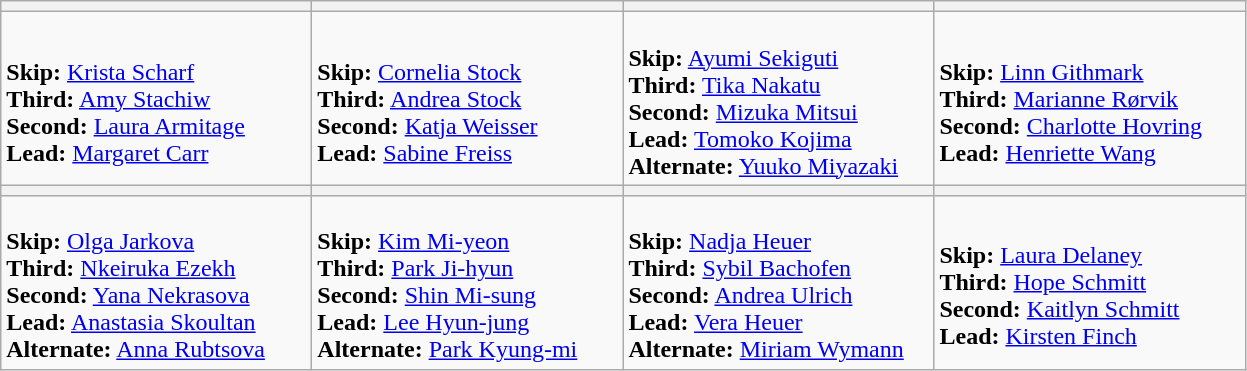<table class="wikitable">
<tr>
<th width=200></th>
<th width=200></th>
<th width=200></th>
<th width=200></th>
</tr>
<tr>
<td><br><strong>Skip:</strong> <a href='#'>Krista Scharf</a><br>
<strong>Third:</strong> <a href='#'>Amy Stachiw</a><br>
<strong>Second:</strong> <a href='#'>Laura Armitage</a><br>
<strong>Lead:</strong> <a href='#'>Margaret Carr</a></td>
<td><br><strong>Skip:</strong> <a href='#'>Cornelia Stock</a><br>
<strong>Third:</strong> <a href='#'>Andrea Stock</a><br>
<strong>Second:</strong> <a href='#'>Katja Weisser</a><br>
<strong>Lead:</strong> <a href='#'>Sabine Freiss</a></td>
<td><br><strong>Skip:</strong> <a href='#'>Ayumi Sekiguti</a><br>
<strong>Third:</strong> <a href='#'>Tika Nakatu</a><br>
<strong>Second:</strong> <a href='#'>Mizuka Mitsui</a><br>
<strong>Lead:</strong> <a href='#'>Tomoko Kojima</a><br>
<strong>Alternate:</strong> <a href='#'>Yuuko Miyazaki</a></td>
<td><br><strong>Skip:</strong> <a href='#'>Linn Githmark</a><br>
<strong>Third:</strong> <a href='#'>Marianne Rørvik</a><br>
<strong>Second:</strong> <a href='#'>Charlotte Hovring</a><br>
<strong>Lead:</strong> <a href='#'>Henriette Wang</a></td>
</tr>
<tr>
<th width=200></th>
<th width=200></th>
<th width=200></th>
<th width=200></th>
</tr>
<tr>
<td><br><strong>Skip:</strong> <a href='#'>Olga Jarkova</a><br>
<strong>Third:</strong> <a href='#'>Nkeiruka Ezekh</a><br>
<strong>Second:</strong> <a href='#'>Yana Nekrasova</a><br>
<strong>Lead:</strong> <a href='#'>Anastasia Skoultan</a><br>
<strong>Alternate:</strong> <a href='#'>Anna Rubtsova</a></td>
<td><br><strong>Skip:</strong> <a href='#'>Kim Mi-yeon</a><br>
<strong>Third:</strong> <a href='#'>Park Ji-hyun</a><br>
<strong>Second:</strong> <a href='#'>Shin Mi-sung</a><br>
<strong>Lead:</strong> <a href='#'>Lee Hyun-jung</a><br>
<strong>Alternate:</strong> <a href='#'>Park Kyung-mi</a></td>
<td><br><strong>Skip:</strong> <a href='#'>Nadja Heuer</a><br>
<strong>Third:</strong> <a href='#'>Sybil Bachofen</a><br>
<strong>Second:</strong> <a href='#'>Andrea Ulrich</a><br>
<strong>Lead:</strong> <a href='#'>Vera Heuer</a><br>
<strong>Alternate:</strong> <a href='#'>Miriam Wymann</a></td>
<td><br><strong>Skip:</strong> <a href='#'>Laura Delaney</a><br>
<strong>Third:</strong> <a href='#'>Hope Schmitt</a><br>
<strong>Second:</strong> <a href='#'>Kaitlyn Schmitt</a><br>
<strong>Lead:</strong> <a href='#'>Kirsten Finch</a></td>
</tr>
</table>
